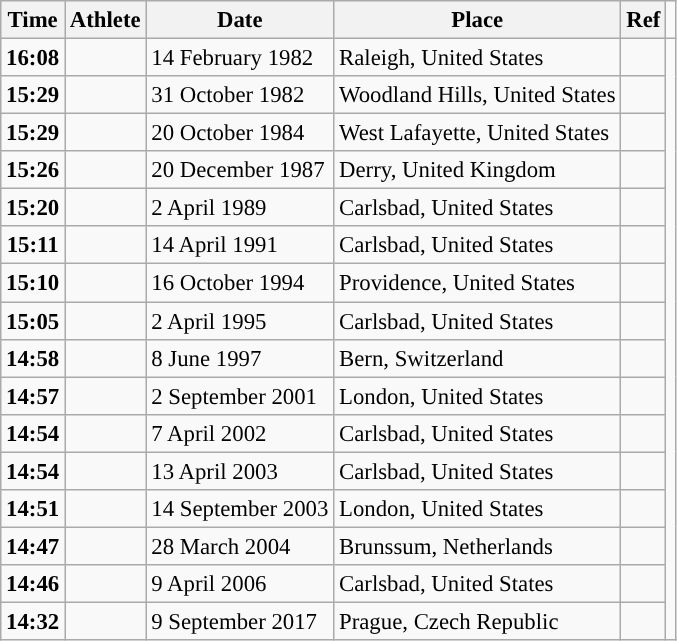<table class="wikitable" style="font-size:95%">
<tr>
<th>Time</th>
<th>Athlete</th>
<th>Date</th>
<th>Place</th>
<th>Ref</th>
<td></td>
</tr>
<tr>
<td align=center><strong>16:08</strong></td>
<td></td>
<td>14 February 1982</td>
<td>Raleigh, United States</td>
<td></td>
</tr>
<tr>
<td align=center><strong>15:29</strong></td>
<td></td>
<td>31 October 1982</td>
<td>Woodland Hills, United States</td>
<td></td>
</tr>
<tr>
<td align=center><strong>15:29</strong></td>
<td></td>
<td>20 October 1984</td>
<td>West Lafayette, United States</td>
<td></td>
</tr>
<tr>
<td align=center><strong>15:26</strong></td>
<td></td>
<td>20 December 1987</td>
<td>Derry, United Kingdom</td>
<td></td>
</tr>
<tr>
<td align=center><strong>15:20</strong></td>
<td></td>
<td>2 April 1989</td>
<td>Carlsbad, United States</td>
<td></td>
</tr>
<tr>
<td align=center><strong>15:11</strong></td>
<td></td>
<td>14 April 1991</td>
<td>Carlsbad, United States</td>
<td></td>
</tr>
<tr>
<td align=center><strong>15:10</strong></td>
<td></td>
<td>16 October 1994</td>
<td>Providence, United States</td>
<td></td>
</tr>
<tr>
<td align=center><strong>15:05</strong></td>
<td></td>
<td>2 April 1995</td>
<td>Carlsbad, United States</td>
<td></td>
</tr>
<tr>
<td align=center><strong>14:58</strong></td>
<td></td>
<td>8 June 1997</td>
<td>Bern, Switzerland</td>
<td></td>
</tr>
<tr>
<td align=center><strong>14:57</strong></td>
<td></td>
<td>2 September 2001</td>
<td>London, United States</td>
<td></td>
</tr>
<tr>
<td align=center><strong>14:54</strong></td>
<td></td>
<td>7 April 2002</td>
<td>Carlsbad, United States</td>
<td></td>
</tr>
<tr>
<td align=center><strong>14:54</strong></td>
<td></td>
<td>13 April 2003</td>
<td>Carlsbad, United States</td>
<td></td>
</tr>
<tr>
<td align=center><strong>14:51</strong></td>
<td></td>
<td>14 September 2003</td>
<td>London, United States</td>
<td></td>
</tr>
<tr>
<td align=center><strong>14:47</strong></td>
<td></td>
<td>28 March 2004</td>
<td>Brunssum, Netherlands</td>
<td></td>
</tr>
<tr>
<td align=center><strong>14:46</strong></td>
<td></td>
<td>9 April 2006</td>
<td>Carlsbad, United States</td>
<td></td>
</tr>
<tr>
<td align=center><strong>14:32</strong></td>
<td></td>
<td>9 September 2017</td>
<td>Prague, Czech Republic</td>
<td></td>
</tr>
</table>
